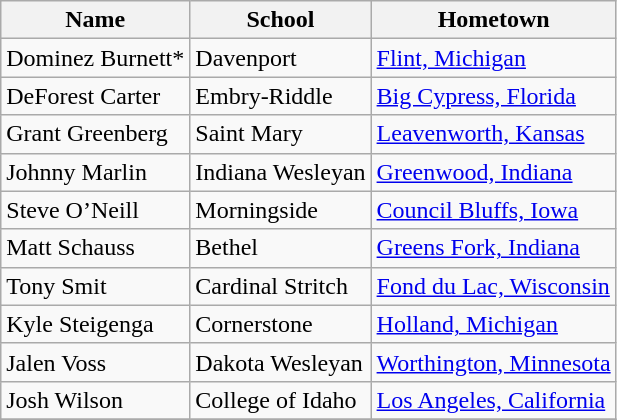<table class="wikitable sortable">
<tr>
<th>Name</th>
<th>School</th>
<th>Hometown</th>
</tr>
<tr>
<td>Dominez Burnett*</td>
<td>Davenport</td>
<td><a href='#'>Flint, Michigan</a></td>
</tr>
<tr>
<td>DeForest Carter</td>
<td>Embry-Riddle</td>
<td><a href='#'>Big Cypress, Florida</a></td>
</tr>
<tr>
<td>Grant Greenberg</td>
<td>Saint Mary</td>
<td><a href='#'>Leavenworth, Kansas</a></td>
</tr>
<tr>
<td>Johnny Marlin</td>
<td>Indiana Wesleyan</td>
<td><a href='#'>Greenwood, Indiana</a></td>
</tr>
<tr>
<td>Steve O’Neill</td>
<td>Morningside</td>
<td><a href='#'>Council Bluffs, Iowa</a></td>
</tr>
<tr>
<td>Matt Schauss</td>
<td>Bethel</td>
<td><a href='#'>Greens Fork, Indiana</a></td>
</tr>
<tr>
<td>Tony Smit</td>
<td>Cardinal Stritch</td>
<td><a href='#'>Fond du Lac, Wisconsin</a></td>
</tr>
<tr>
<td>Kyle Steigenga</td>
<td>Cornerstone</td>
<td><a href='#'>Holland, Michigan</a></td>
</tr>
<tr>
<td>Jalen Voss</td>
<td>Dakota Wesleyan</td>
<td><a href='#'>Worthington, Minnesota</a></td>
</tr>
<tr>
<td>Josh Wilson</td>
<td>College of Idaho</td>
<td><a href='#'>Los Angeles, California</a></td>
</tr>
<tr>
</tr>
</table>
